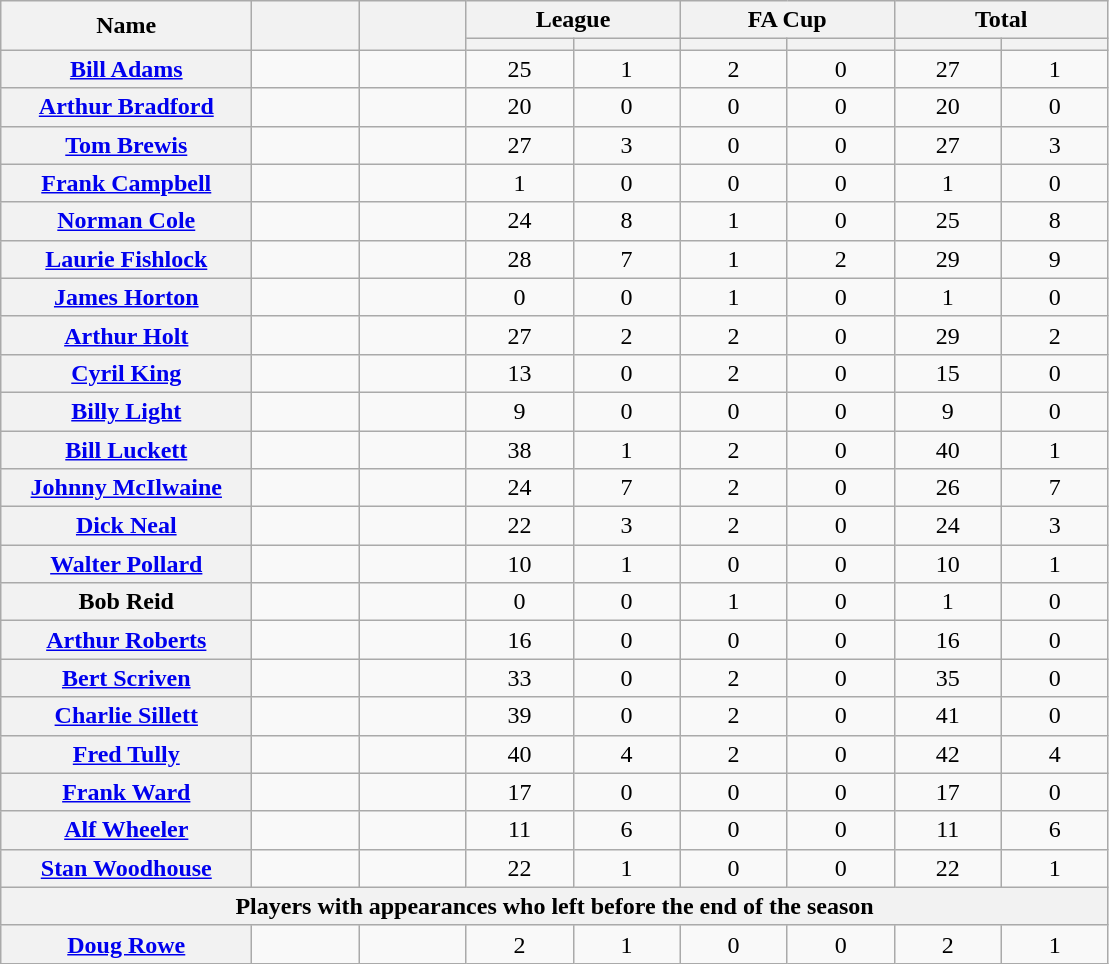<table class="wikitable plainrowheaders" style="text-align:center;">
<tr>
<th scope="col" rowspan="2" style="width:10em;">Name</th>
<th scope="col" rowspan="2" style="width:4em;"></th>
<th scope="col" rowspan="2" style="width:4em;"></th>
<th scope="col" colspan="2">League</th>
<th scope="col" colspan="2">FA Cup</th>
<th scope="col" colspan="2">Total</th>
</tr>
<tr>
<th scope="col" style="width:4em;"></th>
<th scope="col" style="width:4em;"></th>
<th scope="col" style="width:4em;"></th>
<th scope="col" style="width:4em;"></th>
<th scope="col" style="width:4em;"></th>
<th scope="col" style="width:4em;"></th>
</tr>
<tr>
<th scope="row"><a href='#'>Bill Adams</a></th>
<td></td>
<td></td>
<td>25</td>
<td>1</td>
<td>2</td>
<td>0</td>
<td>27</td>
<td>1</td>
</tr>
<tr>
<th scope="row"><a href='#'>Arthur Bradford</a></th>
<td></td>
<td></td>
<td>20</td>
<td>0</td>
<td>0</td>
<td>0</td>
<td>20</td>
<td>0</td>
</tr>
<tr>
<th scope="row"><a href='#'>Tom Brewis</a></th>
<td></td>
<td></td>
<td>27</td>
<td>3</td>
<td>0</td>
<td>0</td>
<td>27</td>
<td>3</td>
</tr>
<tr>
<th scope="row"><a href='#'>Frank Campbell</a></th>
<td></td>
<td></td>
<td>1</td>
<td>0</td>
<td>0</td>
<td>0</td>
<td>1</td>
<td>0</td>
</tr>
<tr>
<th scope="row"><a href='#'>Norman Cole</a></th>
<td></td>
<td></td>
<td>24</td>
<td>8</td>
<td>1</td>
<td>0</td>
<td>25</td>
<td>8</td>
</tr>
<tr>
<th scope="row"><a href='#'>Laurie Fishlock</a></th>
<td></td>
<td></td>
<td>28</td>
<td>7</td>
<td>1</td>
<td>2</td>
<td>29</td>
<td>9</td>
</tr>
<tr>
<th scope="row"><a href='#'>James Horton</a></th>
<td></td>
<td></td>
<td>0</td>
<td>0</td>
<td>1</td>
<td>0</td>
<td>1</td>
<td>0</td>
</tr>
<tr>
<th scope="row"><a href='#'>Arthur Holt</a></th>
<td></td>
<td></td>
<td>27</td>
<td>2</td>
<td>2</td>
<td>0</td>
<td>29</td>
<td>2</td>
</tr>
<tr>
<th scope="row"><a href='#'>Cyril King</a></th>
<td></td>
<td></td>
<td>13</td>
<td>0</td>
<td>2</td>
<td>0</td>
<td>15</td>
<td>0</td>
</tr>
<tr>
<th scope="row"><a href='#'>Billy Light</a></th>
<td></td>
<td></td>
<td>9</td>
<td>0</td>
<td>0</td>
<td>0</td>
<td>9</td>
<td>0</td>
</tr>
<tr>
<th scope="row"><a href='#'>Bill Luckett</a></th>
<td></td>
<td></td>
<td>38</td>
<td>1</td>
<td>2</td>
<td>0</td>
<td>40</td>
<td>1</td>
</tr>
<tr>
<th scope="row"><a href='#'>Johnny McIlwaine</a></th>
<td></td>
<td></td>
<td>24</td>
<td>7</td>
<td>2</td>
<td>0</td>
<td>26</td>
<td>7</td>
</tr>
<tr>
<th scope="row"><a href='#'>Dick Neal</a></th>
<td></td>
<td></td>
<td>22</td>
<td>3</td>
<td>2</td>
<td>0</td>
<td>24</td>
<td>3</td>
</tr>
<tr>
<th scope="row"><a href='#'>Walter Pollard</a></th>
<td></td>
<td></td>
<td>10</td>
<td>1</td>
<td>0</td>
<td>0</td>
<td>10</td>
<td>1</td>
</tr>
<tr>
<th scope="row">Bob Reid</th>
<td></td>
<td></td>
<td>0</td>
<td>0</td>
<td>1</td>
<td>0</td>
<td>1</td>
<td>0</td>
</tr>
<tr>
<th scope="row"><a href='#'>Arthur Roberts</a></th>
<td></td>
<td></td>
<td>16</td>
<td>0</td>
<td>0</td>
<td>0</td>
<td>16</td>
<td>0</td>
</tr>
<tr>
<th scope="row"><a href='#'>Bert Scriven</a></th>
<td></td>
<td></td>
<td>33</td>
<td>0</td>
<td>2</td>
<td>0</td>
<td>35</td>
<td>0</td>
</tr>
<tr>
<th scope="row"><a href='#'>Charlie Sillett</a></th>
<td></td>
<td></td>
<td>39</td>
<td>0</td>
<td>2</td>
<td>0</td>
<td>41</td>
<td>0</td>
</tr>
<tr>
<th scope="row"><a href='#'>Fred Tully</a></th>
<td></td>
<td></td>
<td>40</td>
<td>4</td>
<td>2</td>
<td>0</td>
<td>42</td>
<td>4</td>
</tr>
<tr>
<th scope="row"><a href='#'>Frank Ward</a></th>
<td></td>
<td></td>
<td>17</td>
<td>0</td>
<td>0</td>
<td>0</td>
<td>17</td>
<td>0</td>
</tr>
<tr>
<th scope="row"><a href='#'>Alf Wheeler</a></th>
<td></td>
<td></td>
<td>11</td>
<td>6</td>
<td>0</td>
<td>0</td>
<td>11</td>
<td>6</td>
</tr>
<tr>
<th scope="row"><a href='#'>Stan Woodhouse</a></th>
<td></td>
<td></td>
<td>22</td>
<td>1</td>
<td>0</td>
<td>0</td>
<td>22</td>
<td>1</td>
</tr>
<tr>
<th scope="col" colspan="11">Players with appearances who left before the end of the season</th>
</tr>
<tr>
<th scope="row"><a href='#'>Doug Rowe</a></th>
<td></td>
<td></td>
<td>2</td>
<td>1</td>
<td>0</td>
<td>0</td>
<td>2</td>
<td>1</td>
</tr>
</table>
